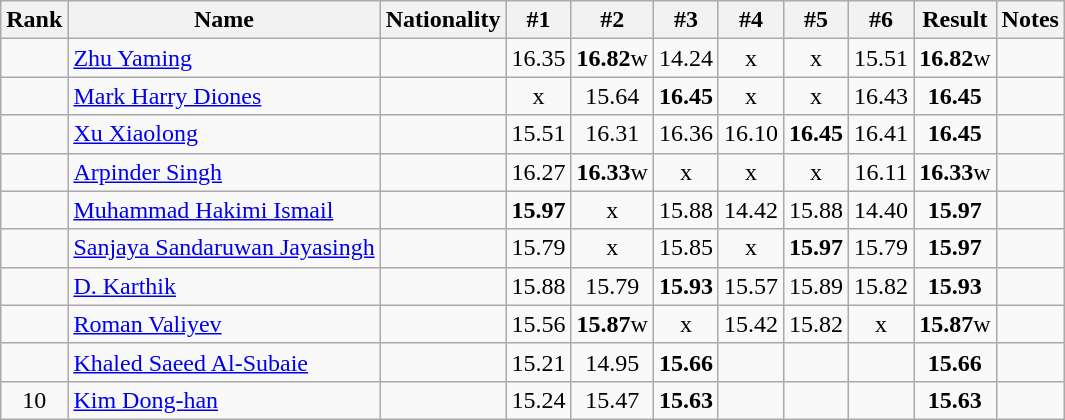<table class="wikitable sortable" style="text-align:center">
<tr>
<th>Rank</th>
<th>Name</th>
<th>Nationality</th>
<th>#1</th>
<th>#2</th>
<th>#3</th>
<th>#4</th>
<th>#5</th>
<th>#6</th>
<th>Result</th>
<th>Notes</th>
</tr>
<tr>
<td></td>
<td align=left><a href='#'>Zhu Yaming</a></td>
<td align=left></td>
<td>16.35</td>
<td><strong>16.82</strong>w</td>
<td>14.24</td>
<td>x</td>
<td>x</td>
<td>15.51</td>
<td><strong>16.82</strong>w</td>
<td></td>
</tr>
<tr>
<td></td>
<td align=left><a href='#'>Mark Harry Diones</a></td>
<td align=left></td>
<td>x</td>
<td>15.64</td>
<td><strong>16.45</strong></td>
<td>x</td>
<td>x</td>
<td>16.43</td>
<td><strong>16.45</strong></td>
<td></td>
</tr>
<tr>
<td></td>
<td align=left><a href='#'>Xu Xiaolong</a></td>
<td align=left></td>
<td>15.51</td>
<td>16.31</td>
<td>16.36</td>
<td>16.10</td>
<td><strong>16.45</strong></td>
<td>16.41</td>
<td><strong>16.45</strong></td>
<td></td>
</tr>
<tr>
<td></td>
<td align=left><a href='#'>Arpinder Singh</a></td>
<td align=left></td>
<td>16.27</td>
<td><strong>16.33</strong>w</td>
<td>x</td>
<td>x</td>
<td>x</td>
<td>16.11</td>
<td><strong>16.33</strong>w</td>
<td></td>
</tr>
<tr>
<td></td>
<td align=left><a href='#'>Muhammad Hakimi Ismail</a></td>
<td align=left></td>
<td><strong>15.97</strong></td>
<td>x</td>
<td>15.88</td>
<td>14.42</td>
<td>15.88</td>
<td>14.40</td>
<td><strong>15.97</strong></td>
<td></td>
</tr>
<tr>
<td></td>
<td align=left><a href='#'>Sanjaya Sandaruwan Jayasingh</a></td>
<td align=left></td>
<td>15.79</td>
<td>x</td>
<td>15.85</td>
<td>x</td>
<td><strong>15.97</strong></td>
<td>15.79</td>
<td><strong>15.97</strong></td>
<td></td>
</tr>
<tr>
<td></td>
<td align=left><a href='#'>D. Karthik</a></td>
<td align=left></td>
<td>15.88</td>
<td>15.79</td>
<td><strong>15.93</strong></td>
<td>15.57</td>
<td>15.89</td>
<td>15.82</td>
<td><strong>15.93</strong></td>
<td></td>
</tr>
<tr>
<td></td>
<td align=left><a href='#'>Roman Valiyev</a></td>
<td align=left></td>
<td>15.56</td>
<td><strong>15.87</strong>w</td>
<td>x</td>
<td>15.42</td>
<td>15.82</td>
<td>x</td>
<td><strong>15.87</strong>w</td>
<td></td>
</tr>
<tr>
<td></td>
<td align=left><a href='#'>Khaled Saeed Al-Subaie</a></td>
<td align=left></td>
<td>15.21</td>
<td>14.95</td>
<td><strong>15.66</strong></td>
<td></td>
<td></td>
<td></td>
<td><strong>15.66</strong></td>
<td></td>
</tr>
<tr>
<td>10</td>
<td align=left><a href='#'>Kim Dong-han</a></td>
<td align=left></td>
<td>15.24</td>
<td>15.47</td>
<td><strong>15.63</strong></td>
<td></td>
<td></td>
<td></td>
<td><strong>15.63</strong></td>
<td></td>
</tr>
</table>
